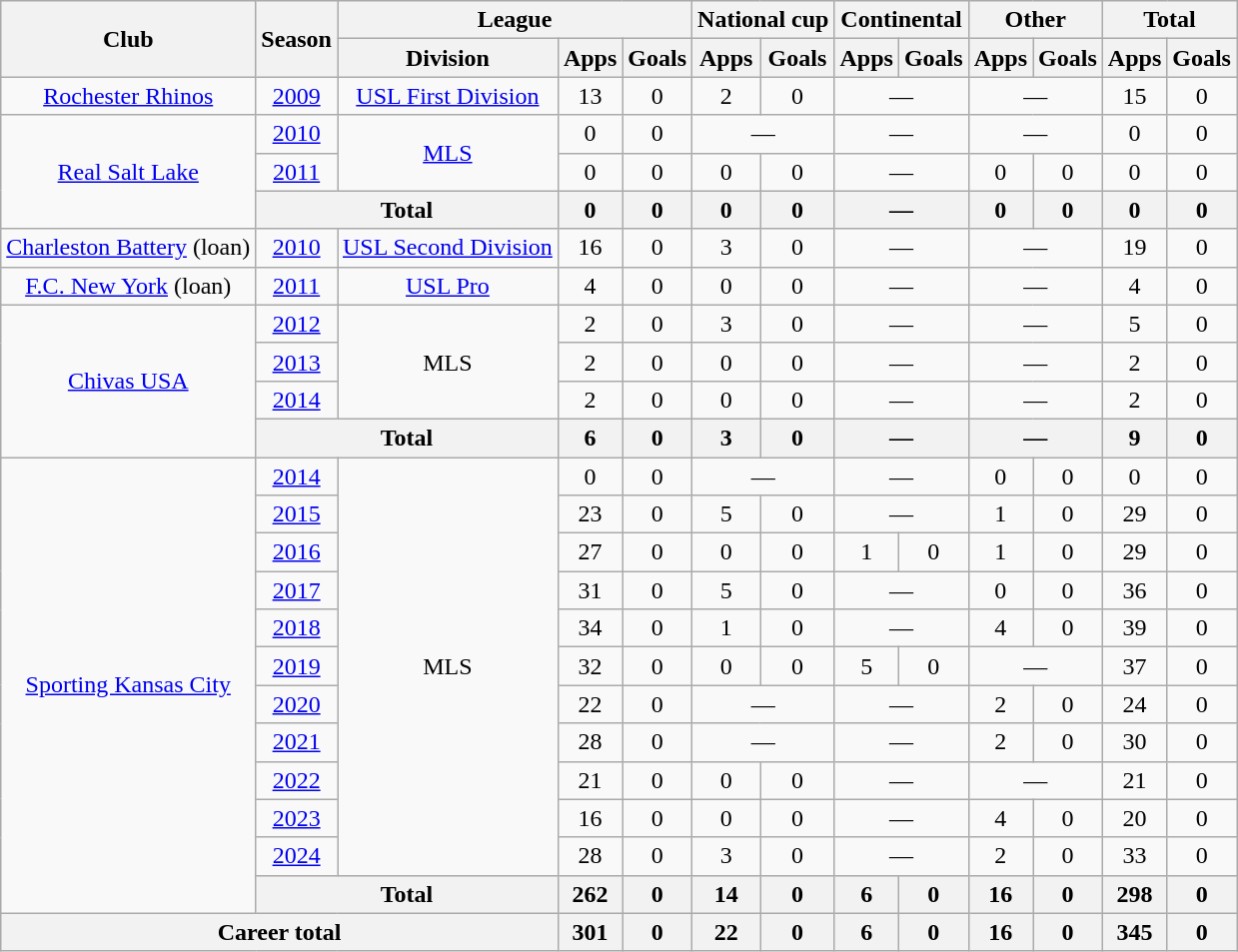<table class="wikitable" style="text-align:center">
<tr>
<th rowspan="2">Club</th>
<th rowspan="2">Season</th>
<th colspan="3">League</th>
<th colspan="2">National cup</th>
<th colspan="2">Continental</th>
<th colspan="2">Other</th>
<th colspan="2">Total</th>
</tr>
<tr>
<th>Division</th>
<th>Apps</th>
<th>Goals</th>
<th>Apps</th>
<th>Goals</th>
<th>Apps</th>
<th>Goals</th>
<th>Apps</th>
<th>Goals</th>
<th>Apps</th>
<th>Goals</th>
</tr>
<tr>
<td><a href='#'>Rochester Rhinos</a></td>
<td><a href='#'>2009</a></td>
<td><a href='#'>USL First Division</a></td>
<td>13</td>
<td>0</td>
<td>2</td>
<td>0</td>
<td colspan=2>—</td>
<td colspan=2>—</td>
<td>15</td>
<td>0</td>
</tr>
<tr>
<td rowspan=3><a href='#'>Real Salt Lake</a></td>
<td><a href='#'>2010</a></td>
<td rowspan=2><a href='#'>MLS</a></td>
<td>0</td>
<td>0</td>
<td colspan=2>—</td>
<td colspan=2>—</td>
<td colspan=2>—</td>
<td>0</td>
<td>0</td>
</tr>
<tr>
<td><a href='#'>2011</a></td>
<td>0</td>
<td>0</td>
<td>0</td>
<td>0</td>
<td colspan=2>—</td>
<td>0</td>
<td>0</td>
<td>0</td>
<td>0</td>
</tr>
<tr>
<th colspan=2>Total</th>
<th>0</th>
<th>0</th>
<th>0</th>
<th>0</th>
<th colspan=2>—</th>
<th>0</th>
<th>0</th>
<th>0</th>
<th>0</th>
</tr>
<tr>
<td><a href='#'>Charleston Battery</a> (loan)</td>
<td><a href='#'>2010</a></td>
<td><a href='#'>USL Second Division</a></td>
<td>16</td>
<td>0</td>
<td>3</td>
<td>0</td>
<td colspan=2>—</td>
<td colspan=2>—</td>
<td>19</td>
<td>0</td>
</tr>
<tr>
<td><a href='#'>F.C. New York</a> (loan)</td>
<td><a href='#'>2011</a></td>
<td><a href='#'>USL Pro</a></td>
<td>4</td>
<td>0</td>
<td>0</td>
<td>0</td>
<td colspan=2>—</td>
<td colspan=2>—</td>
<td>4</td>
<td>0</td>
</tr>
<tr>
<td rowspan=4><a href='#'>Chivas USA</a></td>
<td><a href='#'>2012</a></td>
<td rowspan=3>MLS</td>
<td>2</td>
<td>0</td>
<td>3</td>
<td>0</td>
<td colspan=2>—</td>
<td colspan=2>—</td>
<td>5</td>
<td>0</td>
</tr>
<tr>
<td><a href='#'>2013</a></td>
<td>2</td>
<td>0</td>
<td>0</td>
<td>0</td>
<td colspan=2>—</td>
<td colspan=2>—</td>
<td>2</td>
<td>0</td>
</tr>
<tr>
<td><a href='#'>2014</a></td>
<td>2</td>
<td>0</td>
<td>0</td>
<td>0</td>
<td colspan=2>—</td>
<td colspan=2>—</td>
<td>2</td>
<td>0</td>
</tr>
<tr>
<th colspan=2>Total</th>
<th>6</th>
<th>0</th>
<th>3</th>
<th>0</th>
<th colspan=2>—</th>
<th colspan=2>—</th>
<th>9</th>
<th>0</th>
</tr>
<tr>
<td rowspan=12><a href='#'>Sporting Kansas City</a></td>
<td><a href='#'>2014</a></td>
<td rowspan=11>MLS</td>
<td>0</td>
<td>0</td>
<td colspan=2>—</td>
<td colspan=2>—</td>
<td>0</td>
<td>0</td>
<td>0</td>
<td>0</td>
</tr>
<tr>
<td><a href='#'>2015</a></td>
<td>23</td>
<td>0</td>
<td>5</td>
<td>0</td>
<td colspan=2>—</td>
<td>1</td>
<td>0</td>
<td>29</td>
<td>0</td>
</tr>
<tr>
<td><a href='#'>2016</a></td>
<td>27</td>
<td>0</td>
<td>0</td>
<td>0</td>
<td>1</td>
<td>0</td>
<td>1</td>
<td>0</td>
<td>29</td>
<td>0</td>
</tr>
<tr>
<td><a href='#'>2017</a></td>
<td>31</td>
<td>0</td>
<td>5</td>
<td>0</td>
<td colspan=2>—</td>
<td>0</td>
<td>0</td>
<td>36</td>
<td>0</td>
</tr>
<tr>
<td><a href='#'>2018</a></td>
<td>34</td>
<td>0</td>
<td>1</td>
<td>0</td>
<td colspan=2>—</td>
<td>4</td>
<td>0</td>
<td>39</td>
<td>0</td>
</tr>
<tr>
<td><a href='#'>2019</a></td>
<td>32</td>
<td>0</td>
<td>0</td>
<td>0</td>
<td>5</td>
<td>0</td>
<td colspan=2>—</td>
<td>37</td>
<td>0</td>
</tr>
<tr>
<td><a href='#'>2020</a></td>
<td>22</td>
<td>0</td>
<td colspan=2>—</td>
<td colspan=2>—</td>
<td>2</td>
<td>0</td>
<td>24</td>
<td>0</td>
</tr>
<tr>
<td><a href='#'>2021</a></td>
<td>28</td>
<td>0</td>
<td colspan=2>—</td>
<td colspan=2>—</td>
<td>2</td>
<td>0</td>
<td>30</td>
<td>0</td>
</tr>
<tr>
<td><a href='#'>2022</a></td>
<td>21</td>
<td>0</td>
<td>0</td>
<td>0</td>
<td colspan=2>—</td>
<td colspan=2>—</td>
<td>21</td>
<td>0</td>
</tr>
<tr>
<td><a href='#'>2023</a></td>
<td>16</td>
<td>0</td>
<td>0</td>
<td>0</td>
<td colspan=2>—</td>
<td>4</td>
<td>0</td>
<td>20</td>
<td>0</td>
</tr>
<tr>
<td><a href='#'>2024</a></td>
<td>28</td>
<td>0</td>
<td>3</td>
<td>0</td>
<td colspan=2>—</td>
<td>2</td>
<td>0</td>
<td>33</td>
<td>0</td>
</tr>
<tr>
<th colspan=2>Total</th>
<th>262</th>
<th>0</th>
<th>14</th>
<th>0</th>
<th>6</th>
<th>0</th>
<th>16</th>
<th>0</th>
<th>298</th>
<th>0</th>
</tr>
<tr>
<th colspan=3>Career total</th>
<th>301</th>
<th>0</th>
<th>22</th>
<th>0</th>
<th>6</th>
<th>0</th>
<th>16</th>
<th>0</th>
<th>345</th>
<th>0</th>
</tr>
</table>
